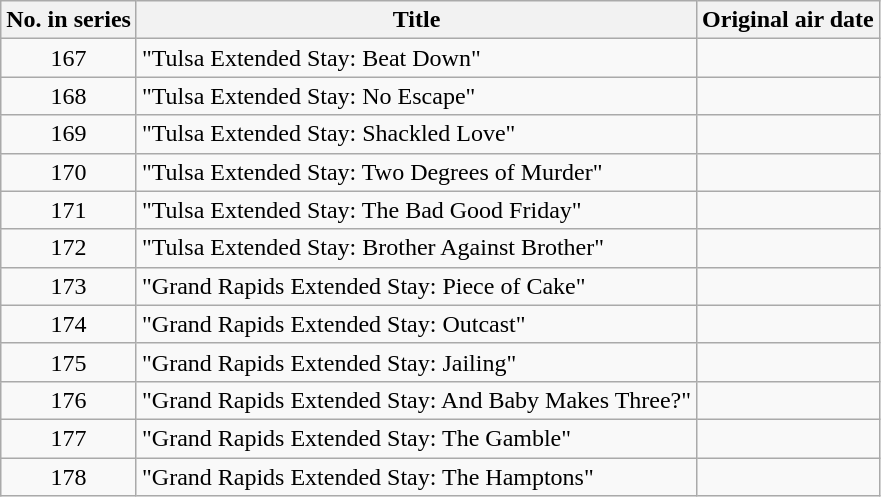<table class="wikitable plainrowheaders" style="text-align:center">
<tr>
<th scope="col">No. in series</th>
<th scope="col">Title</th>
<th scope="col">Original air date</th>
</tr>
<tr>
<td scope="row">167</td>
<td style="text-align:left">"Tulsa Extended Stay: Beat Down"</td>
<td></td>
</tr>
<tr>
<td scope="row">168</td>
<td style="text-align:left">"Tulsa Extended Stay: No Escape"</td>
<td></td>
</tr>
<tr>
<td scope="row">169</td>
<td style="text-align:left">"Tulsa Extended Stay: Shackled Love"</td>
<td></td>
</tr>
<tr>
<td scope="row">170</td>
<td style="text-align:left">"Tulsa Extended Stay: Two Degrees of Murder"</td>
<td></td>
</tr>
<tr>
<td scope="row">171</td>
<td style="text-align:left">"Tulsa Extended Stay: The Bad Good Friday"</td>
<td></td>
</tr>
<tr>
<td scope="row">172</td>
<td style="text-align:left">"Tulsa Extended Stay: Brother Against Brother"</td>
<td></td>
</tr>
<tr>
<td scope="row">173</td>
<td style="text-align:left">"Grand Rapids Extended Stay: Piece of Cake"</td>
<td></td>
</tr>
<tr>
<td scope="row">174</td>
<td style="text-align:left">"Grand Rapids Extended Stay: Outcast"</td>
<td></td>
</tr>
<tr>
<td scope="row">175</td>
<td style="text-align:left">"Grand Rapids Extended Stay: Jailing"</td>
<td></td>
</tr>
<tr>
<td scope="row">176</td>
<td style="text-align:left">"Grand Rapids Extended Stay: And Baby Makes Three?"</td>
<td></td>
</tr>
<tr>
<td scope="row">177</td>
<td style="text-align:left">"Grand Rapids Extended Stay: The Gamble"</td>
<td></td>
</tr>
<tr>
<td scope="row">178</td>
<td style="text-align:left">"Grand Rapids Extended Stay: The Hamptons"</td>
<td></td>
</tr>
</table>
